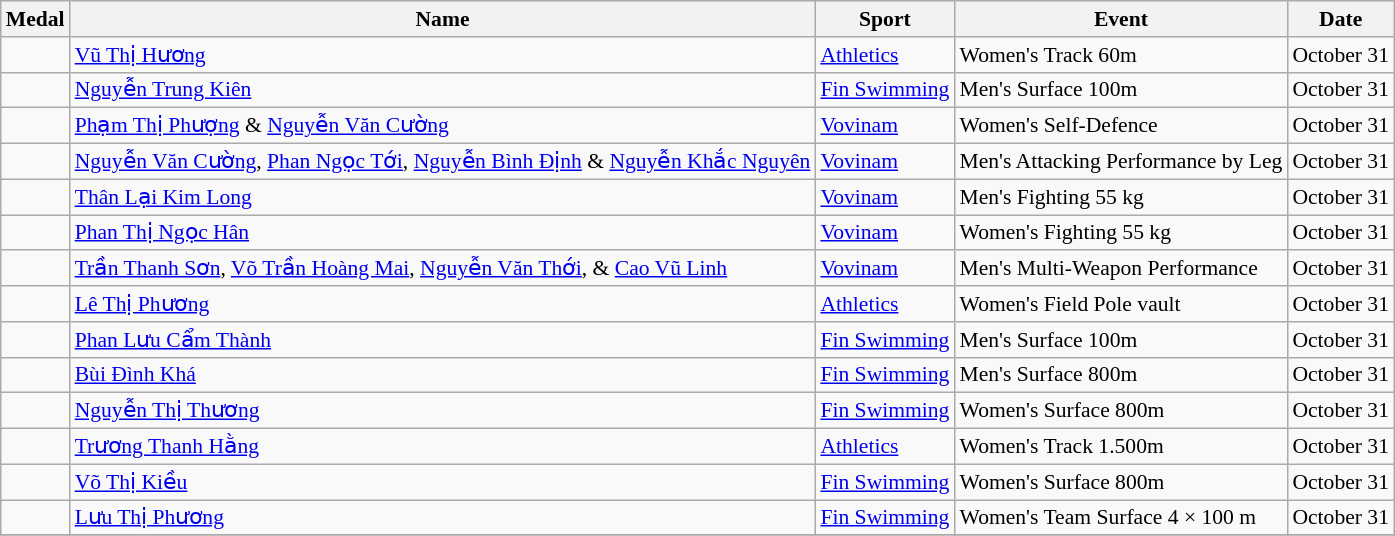<table class="wikitable sortable" style="font-size:90%">
<tr>
<th>Medal</th>
<th>Name</th>
<th>Sport</th>
<th>Event</th>
<th>Date</th>
</tr>
<tr>
<td></td>
<td><a href='#'>Vũ Thị Hương</a></td>
<td><a href='#'>Athletics</a></td>
<td>Women's Track 60m</td>
<td>October 31</td>
</tr>
<tr>
<td></td>
<td><a href='#'>Nguyễn Trung Kiên</a></td>
<td><a href='#'>Fin Swimming</a></td>
<td>Men's Surface 100m</td>
<td>October 31</td>
</tr>
<tr>
<td></td>
<td><a href='#'>Phạm Thị Phượng</a> & <a href='#'>Nguyễn Văn Cường</a></td>
<td><a href='#'>Vovinam</a></td>
<td>Women's Self-Defence</td>
<td>October 31</td>
</tr>
<tr>
<td></td>
<td><a href='#'>Nguyễn Văn Cường</a>, <a href='#'>Phan Ngọc Tới</a>, <a href='#'>Nguyễn Bình Định</a> & <a href='#'>Nguyễn Khắc Nguyên</a></td>
<td><a href='#'>Vovinam</a></td>
<td>Men's Attacking Performance by Leg</td>
<td>October 31</td>
</tr>
<tr>
<td></td>
<td><a href='#'>Thân Lại Kim Long</a></td>
<td><a href='#'>Vovinam</a></td>
<td>Men's Fighting 55 kg</td>
<td>October 31</td>
</tr>
<tr>
<td></td>
<td><a href='#'>Phan Thị Ngọc Hân</a></td>
<td><a href='#'>Vovinam</a></td>
<td>Women's Fighting 55 kg</td>
<td>October 31</td>
</tr>
<tr>
<td></td>
<td><a href='#'>Trần Thanh Sơn</a>, <a href='#'>Võ Trần Hoàng Mai</a>, <a href='#'>Nguyễn Văn Thới</a>, & <a href='#'>Cao Vũ Linh</a></td>
<td><a href='#'>Vovinam</a></td>
<td>Men's Multi-Weapon Performance</td>
<td>October 31</td>
</tr>
<tr>
<td></td>
<td><a href='#'>Lê Thị Phương</a></td>
<td><a href='#'>Athletics</a></td>
<td>Women's Field Pole vault</td>
<td>October 31</td>
</tr>
<tr>
<td></td>
<td><a href='#'>Phan Lưu Cẩm Thành</a></td>
<td><a href='#'>Fin Swimming</a></td>
<td>Men's Surface 100m</td>
<td>October 31</td>
</tr>
<tr>
<td></td>
<td><a href='#'>Bùi Đình Khá</a></td>
<td><a href='#'>Fin Swimming</a></td>
<td>Men's Surface 800m</td>
<td>October 31</td>
</tr>
<tr>
<td></td>
<td><a href='#'>Nguyễn Thị Thương</a></td>
<td><a href='#'>Fin Swimming</a></td>
<td>Women's Surface 800m</td>
<td>October 31</td>
</tr>
<tr>
<td></td>
<td><a href='#'>Trương Thanh Hằng</a></td>
<td><a href='#'>Athletics</a></td>
<td>Women's Track 1.500m</td>
<td>October 31</td>
</tr>
<tr>
<td></td>
<td><a href='#'>Võ Thị Kiều</a></td>
<td><a href='#'>Fin Swimming</a></td>
<td>Women's Surface 800m</td>
<td>October 31</td>
</tr>
<tr>
<td></td>
<td><a href='#'>Lưu Thị Phương</a></td>
<td><a href='#'>Fin Swimming</a></td>
<td>Women's Team Surface 4 × 100 m</td>
<td>October 31</td>
</tr>
<tr>
</tr>
</table>
